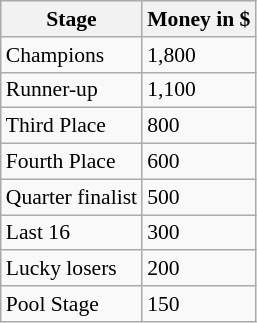<table class="wikitable sortable" style="font-size:90%">
<tr>
<th>Stage</th>
<th>Money in $</th>
</tr>
<tr>
<td>Champions</td>
<td>1,800</td>
</tr>
<tr>
<td>Runner-up</td>
<td>1,100</td>
</tr>
<tr>
<td>Third Place</td>
<td>800</td>
</tr>
<tr>
<td>Fourth Place</td>
<td>600</td>
</tr>
<tr>
<td>Quarter finalist</td>
<td>500</td>
</tr>
<tr>
<td>Last 16</td>
<td>300</td>
</tr>
<tr>
<td>Lucky losers</td>
<td>200</td>
</tr>
<tr>
<td>Pool Stage</td>
<td>150</td>
</tr>
</table>
